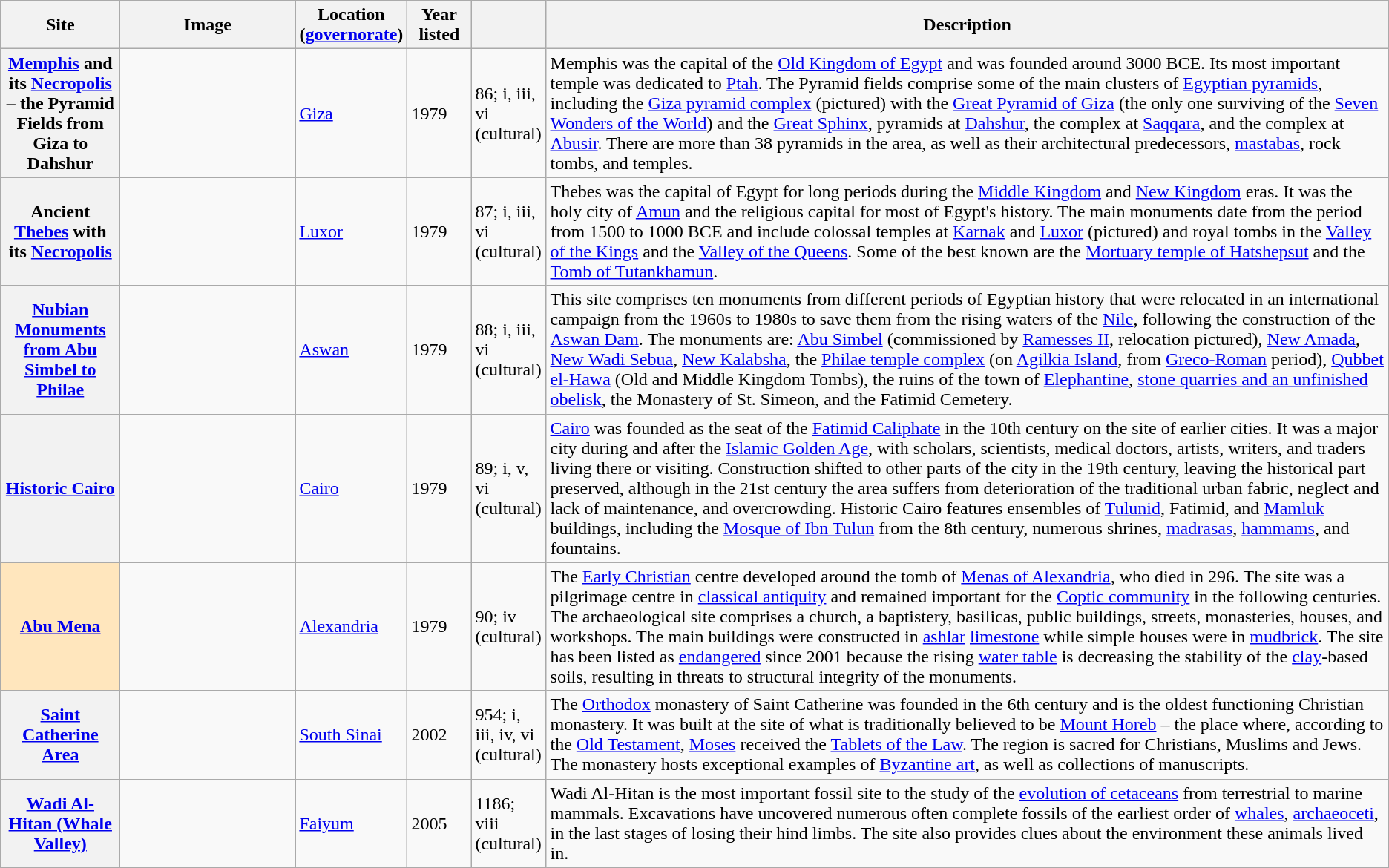<table class="wikitable sortable plainrowheaders">
<tr>
<th style="width:100px;" scope="col">Site</th>
<th class="unsortable"  style="width:150px;" scope="col">Image</th>
<th style="width:80px;" scope="col">Location (<a href='#'>governorate</a>)</th>
<th style="width:50px;" scope="col">Year listed</th>
<th style="width:60px;" scope="col" data-sort-type="number"></th>
<th scope="col" class="unsortable">Description</th>
</tr>
<tr>
<th scope="row"><a href='#'>Memphis</a> and its <a href='#'>Necropolis</a> – the Pyramid Fields from Giza to Dahshur</th>
<td></td>
<td><a href='#'>Giza</a></td>
<td>1979</td>
<td>86; i, iii, vi (cultural)</td>
<td>Memphis was the capital of the <a href='#'>Old Kingdom of Egypt</a> and was founded around 3000 BCE. Its most important temple was dedicated to <a href='#'>Ptah</a>. The Pyramid fields comprise some of the main clusters of <a href='#'>Egyptian pyramids</a>, including the <a href='#'>Giza pyramid complex</a> (pictured) with the <a href='#'>Great Pyramid of Giza</a> (the only one surviving of the <a href='#'>Seven Wonders of the World</a>) and the <a href='#'>Great Sphinx</a>, pyramids at <a href='#'>Dahshur</a>, the complex at <a href='#'>Saqqara</a>, and the complex at <a href='#'>Abusir</a>. There are more than 38 pyramids in the area, as well as their architectural predecessors, <a href='#'>mastabas</a>, rock tombs, and temples.</td>
</tr>
<tr>
<th scope="row">Ancient <a href='#'>Thebes</a> with its <a href='#'>Necropolis</a></th>
<td></td>
<td><a href='#'>Luxor</a></td>
<td>1979</td>
<td>87; i, iii, vi (cultural)</td>
<td>Thebes was the capital of Egypt for long periods during the <a href='#'>Middle Kingdom</a> and <a href='#'>New Kingdom</a> eras. It was the holy city of <a href='#'>Amun</a> and the religious capital for most of Egypt's history. The main monuments date from the period from 1500 to 1000 BCE and include colossal temples at <a href='#'>Karnak</a> and <a href='#'>Luxor</a> (pictured) and royal tombs in the <a href='#'>Valley of the Kings</a> and the <a href='#'>Valley of the Queens</a>. Some of the best known are the <a href='#'>Mortuary temple of Hatshepsut</a> and the <a href='#'>Tomb of Tutankhamun</a>.</td>
</tr>
<tr>
<th scope="row"><a href='#'>Nubian Monuments from Abu Simbel to Philae</a></th>
<td></td>
<td><a href='#'>Aswan</a></td>
<td>1979</td>
<td>88; i, iii, vi (cultural)</td>
<td>This site comprises ten monuments from different periods of Egyptian history that were relocated in an international campaign from the 1960s to 1980s to save them from the rising waters of the <a href='#'>Nile</a>, following the construction of the <a href='#'>Aswan Dam</a>. The monuments are: <a href='#'>Abu Simbel</a> (commissioned by <a href='#'>Ramesses II</a>, relocation pictured), <a href='#'>New Amada</a>, <a href='#'>New Wadi Sebua</a>, <a href='#'>New Kalabsha</a>, the <a href='#'>Philae temple complex</a> (on <a href='#'>Agilkia Island</a>, from <a href='#'>Greco-Roman</a> period), <a href='#'>Qubbet el-Hawa</a> (Old and Middle Kingdom Tombs), the ruins of the town of <a href='#'>Elephantine</a>, <a href='#'>stone quarries and an unfinished obelisk</a>, the Monastery of St. Simeon, and the Fatimid Cemetery.</td>
</tr>
<tr>
<th scope="row"><a href='#'>Historic Cairo</a></th>
<td></td>
<td><a href='#'>Cairo</a></td>
<td>1979</td>
<td>89; i, v, vi (cultural)</td>
<td><a href='#'>Cairo</a> was founded as the seat of the <a href='#'>Fatimid Caliphate</a> in the 10th century on the site of earlier cities. It was a major city during and after the <a href='#'>Islamic Golden Age</a>, with scholars, scientists, medical doctors, artists, writers, and traders living there or visiting. Construction shifted to other parts of the city in the 19th century, leaving the historical part preserved, although in the 21st century the area suffers from deterioration of the traditional urban fabric, neglect and lack of maintenance, and overcrowding. Historic Cairo features ensembles of <a href='#'>Tulunid</a>, Fatimid, and <a href='#'>Mamluk</a> buildings, including the <a href='#'>Mosque of Ibn Tulun</a> from the 8th century, numerous shrines, <a href='#'>madrasas</a>, <a href='#'>hammams</a>, and fountains.</td>
</tr>
<tr>
<th scope="row" style="background:#ffe6bd;"><a href='#'>Abu Mena</a></th>
<td></td>
<td><a href='#'>Alexandria</a></td>
<td>1979</td>
<td>90; iv (cultural)</td>
<td>The <a href='#'>Early Christian</a> centre developed around the tomb of <a href='#'>Menas of Alexandria</a>, who died in 296. The site was a pilgrimage centre in <a href='#'>classical antiquity</a> and remained important for the <a href='#'>Coptic community</a> in the following centuries. The archaeological site comprises a church, a baptistery, basilicas, public buildings, streets, monasteries, houses, and workshops. The main buildings were constructed in <a href='#'>ashlar</a> <a href='#'>limestone</a> while simple houses were in <a href='#'>mudbrick</a>. The site has been listed as <a href='#'>endangered</a> since 2001 because the rising <a href='#'>water table</a> is decreasing the stability of the <a href='#'>clay</a>-based soils, resulting in threats to structural integrity of the monuments.</td>
</tr>
<tr>
<th scope="row"><a href='#'>Saint Catherine Area</a></th>
<td></td>
<td><a href='#'>South Sinai</a></td>
<td>2002</td>
<td>954; i, iii, iv, vi (cultural)</td>
<td>The <a href='#'>Orthodox</a> monastery of Saint Catherine was founded in the 6th century and is the oldest functioning Christian monastery. It was built at the site of what is traditionally believed to be <a href='#'>Mount Horeb</a> – the place where, according to the <a href='#'>Old Testament</a>, <a href='#'>Moses</a> received the <a href='#'>Tablets of the Law</a>. The region is sacred for Christians, Muslims and Jews. The monastery hosts exceptional examples of <a href='#'>Byzantine art</a>, as well as collections of manuscripts.</td>
</tr>
<tr>
<th scope="row"><a href='#'>Wadi Al-Hitan (Whale Valley)</a></th>
<td></td>
<td><a href='#'>Faiyum</a></td>
<td>2005</td>
<td>1186; viii (cultural)</td>
<td>Wadi Al-Hitan is the most important fossil site to the study of the <a href='#'>evolution of cetaceans</a> from terrestrial to marine mammals. Excavations have uncovered numerous often complete fossils of the earliest order of <a href='#'>whales</a>, <a href='#'>archaeoceti</a>, in the last stages of losing their hind limbs. The site also provides clues about the environment these animals lived in.</td>
</tr>
<tr>
</tr>
</table>
